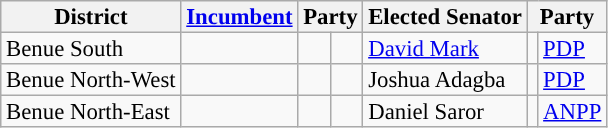<table class="sortable wikitable" style="font-size:95%;line-height:14px;">
<tr>
<th class="unsortable">District</th>
<th class="unsortable"><a href='#'>Incumbent</a></th>
<th colspan="2">Party</th>
<th class="unsortable">Elected Senator</th>
<th colspan="2">Party</th>
</tr>
<tr>
<td>Benue South</td>
<td></td>
<td></td>
<td></td>
<td><a href='#'>David Mark</a></td>
<td style="background:"></td>
<td><a href='#'>PDP</a></td>
</tr>
<tr>
<td>Benue North-West</td>
<td></td>
<td></td>
<td></td>
<td>Joshua Adagba</td>
<td style="background:"></td>
<td><a href='#'>PDP</a></td>
</tr>
<tr>
<td>Benue North-East</td>
<td></td>
<td></td>
<td></td>
<td>Daniel Saror</td>
<td style="background:"></td>
<td><a href='#'>ANPP</a></td>
</tr>
</table>
